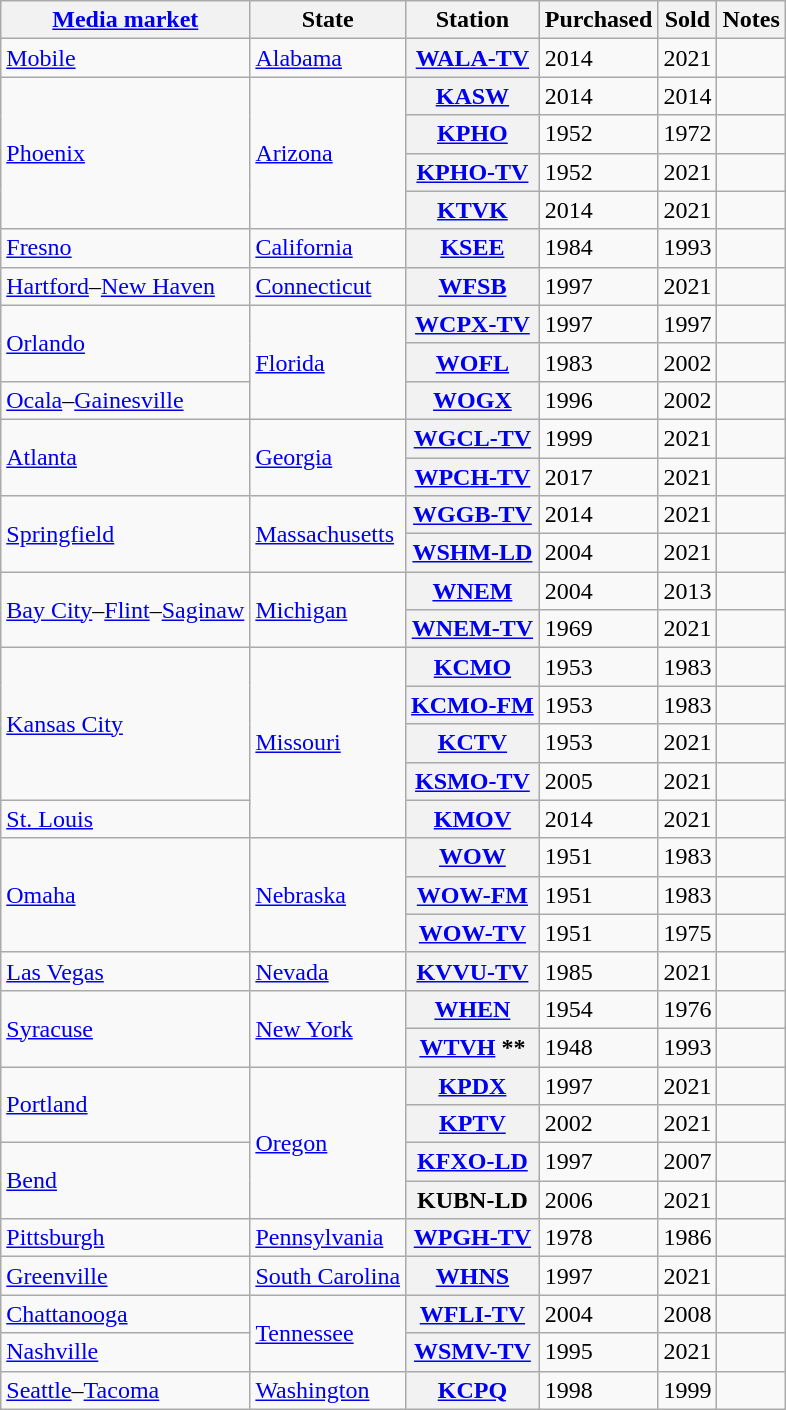<table class="wikitable sortable">
<tr>
<th scope="col"><a href='#'>Media market</a></th>
<th scope="col">State</th>
<th scope="col">Station</th>
<th scope="col">Purchased</th>
<th scope="col">Sold</th>
<th scope="col" class="unsortable">Notes</th>
</tr>
<tr>
<td><a href='#'>Mobile</a></td>
<td><a href='#'>Alabama</a></td>
<th scope="row"><a href='#'>WALA-TV</a></th>
<td>2014</td>
<td>2021</td>
<td></td>
</tr>
<tr>
<td rowspan="4"><a href='#'>Phoenix</a></td>
<td rowspan="4"><a href='#'>Arizona</a></td>
<th scope="row"><a href='#'>KASW</a></th>
<td>2014</td>
<td>2014</td>
<td></td>
</tr>
<tr>
<th scope="row"><a href='#'>KPHO</a></th>
<td>1952</td>
<td>1972</td>
<td></td>
</tr>
<tr>
<th scope="row"><a href='#'>KPHO-TV</a></th>
<td>1952</td>
<td>2021</td>
<td></td>
</tr>
<tr>
<th scope="row"><a href='#'>KTVK</a></th>
<td>2014</td>
<td>2021</td>
<td></td>
</tr>
<tr>
<td><a href='#'>Fresno</a></td>
<td><a href='#'>California</a></td>
<th scope="row"><a href='#'>KSEE</a></th>
<td>1984</td>
<td>1993</td>
<td></td>
</tr>
<tr>
<td><a href='#'>Hartford</a>–<a href='#'>New Haven</a></td>
<td><a href='#'>Connecticut</a></td>
<th scope="row"><a href='#'>WFSB</a></th>
<td>1997</td>
<td>2021</td>
<td></td>
</tr>
<tr>
<td rowspan="2"><a href='#'>Orlando</a></td>
<td rowspan="3"><a href='#'>Florida</a></td>
<th scope="row"><a href='#'>WCPX-TV</a></th>
<td>1997</td>
<td>1997</td>
<td></td>
</tr>
<tr>
<th scope="row"><a href='#'>WOFL</a></th>
<td>1983</td>
<td>2002</td>
<td></td>
</tr>
<tr>
<td><a href='#'>Ocala</a>–<a href='#'>Gainesville</a></td>
<th scope="row"><a href='#'>WOGX</a></th>
<td>1996</td>
<td>2002</td>
<td></td>
</tr>
<tr>
<td rowspan="2"><a href='#'>Atlanta</a></td>
<td rowspan="2"><a href='#'>Georgia</a></td>
<th scope="row"><a href='#'>WGCL-TV</a></th>
<td>1999</td>
<td>2021</td>
<td></td>
</tr>
<tr>
<th scope="row"><a href='#'>WPCH-TV</a></th>
<td>2017</td>
<td>2021</td>
<td></td>
</tr>
<tr>
<td rowspan="2"><a href='#'>Springfield</a></td>
<td rowspan="2"><a href='#'>Massachusetts</a></td>
<th scope="row"><a href='#'>WGGB-TV</a></th>
<td>2014</td>
<td>2021</td>
<td></td>
</tr>
<tr>
<th scope="row"><a href='#'>WSHM-LD</a></th>
<td>2004</td>
<td>2021</td>
<td></td>
</tr>
<tr>
<td rowspan="2"><a href='#'>Bay City</a>–<a href='#'>Flint</a>–<a href='#'>Saginaw</a></td>
<td rowspan="2"><a href='#'>Michigan</a></td>
<th scope="row"><a href='#'>WNEM</a></th>
<td>2004</td>
<td>2013</td>
<td></td>
</tr>
<tr>
<th scope="row"><a href='#'>WNEM-TV</a></th>
<td>1969</td>
<td>2021</td>
<td></td>
</tr>
<tr>
<td rowspan="4"><a href='#'>Kansas City</a></td>
<td rowspan="5"><a href='#'>Missouri</a></td>
<th scope="row"><a href='#'>KCMO</a></th>
<td>1953</td>
<td>1983</td>
<td></td>
</tr>
<tr>
<th scope="row"><a href='#'>KCMO-FM</a></th>
<td>1953</td>
<td>1983</td>
<td></td>
</tr>
<tr>
<th scope="row"><a href='#'>KCTV</a></th>
<td>1953</td>
<td>2021</td>
<td></td>
</tr>
<tr>
<th scope="row"><a href='#'>KSMO-TV</a></th>
<td>2005</td>
<td>2021</td>
<td></td>
</tr>
<tr>
<td><a href='#'>St. Louis</a></td>
<th scope="row"><a href='#'>KMOV</a></th>
<td>2014</td>
<td>2021</td>
<td></td>
</tr>
<tr>
<td rowspan="3"><a href='#'>Omaha</a></td>
<td rowspan="3"><a href='#'>Nebraska</a></td>
<th scope="row"><a href='#'>WOW</a></th>
<td>1951</td>
<td>1983</td>
<td></td>
</tr>
<tr>
<th scope="row"><a href='#'>WOW-FM</a></th>
<td>1951</td>
<td>1983</td>
<td></td>
</tr>
<tr>
<th scope="row"><a href='#'>WOW-TV</a></th>
<td>1951</td>
<td>1975</td>
<td></td>
</tr>
<tr>
<td><a href='#'>Las Vegas</a></td>
<td><a href='#'>Nevada</a></td>
<th scope="row"><a href='#'>KVVU-TV</a></th>
<td>1985</td>
<td>2021</td>
<td></td>
</tr>
<tr>
<td rowspan="2"><a href='#'>Syracuse</a></td>
<td rowspan="2"><a href='#'>New York</a></td>
<th scope="row"><a href='#'>WHEN</a></th>
<td>1954</td>
<td>1976</td>
<td></td>
</tr>
<tr>
<th scope="row"><a href='#'>WTVH</a> **</th>
<td>1948</td>
<td>1993</td>
<td></td>
</tr>
<tr>
<td rowspan="2"><a href='#'>Portland</a></td>
<td rowspan="4"><a href='#'>Oregon</a></td>
<th scope="row"><a href='#'>KPDX</a></th>
<td>1997</td>
<td>2021</td>
<td></td>
</tr>
<tr>
<th scope="row"><a href='#'>KPTV</a></th>
<td>2002</td>
<td>2021</td>
<td></td>
</tr>
<tr>
<td rowspan="2"><a href='#'>Bend</a></td>
<th scope="row"><a href='#'>KFXO-LD</a></th>
<td>1997</td>
<td>2007</td>
<td></td>
</tr>
<tr>
<th scope="row">KUBN-LD</th>
<td>2006</td>
<td>2021</td>
<td></td>
</tr>
<tr>
<td><a href='#'>Pittsburgh</a></td>
<td><a href='#'>Pennsylvania</a></td>
<th scope="row"><a href='#'>WPGH-TV</a></th>
<td>1978</td>
<td>1986</td>
<td></td>
</tr>
<tr>
<td><a href='#'>Greenville</a></td>
<td><a href='#'>South Carolina</a></td>
<th scope="row"><a href='#'>WHNS</a></th>
<td>1997</td>
<td>2021</td>
<td></td>
</tr>
<tr>
<td><a href='#'>Chattanooga</a></td>
<td rowspan="2"><a href='#'>Tennessee</a></td>
<th scope="row"><a href='#'>WFLI-TV</a></th>
<td>2004</td>
<td>2008</td>
<td></td>
</tr>
<tr>
<td><a href='#'>Nashville</a></td>
<th scope="row"><a href='#'>WSMV-TV</a></th>
<td>1995</td>
<td>2021</td>
<td></td>
</tr>
<tr>
<td><a href='#'>Seattle</a>–<a href='#'>Tacoma</a></td>
<td><a href='#'>Washington</a></td>
<th scope="row"><a href='#'>KCPQ</a></th>
<td>1998</td>
<td>1999</td>
<td></td>
</tr>
</table>
